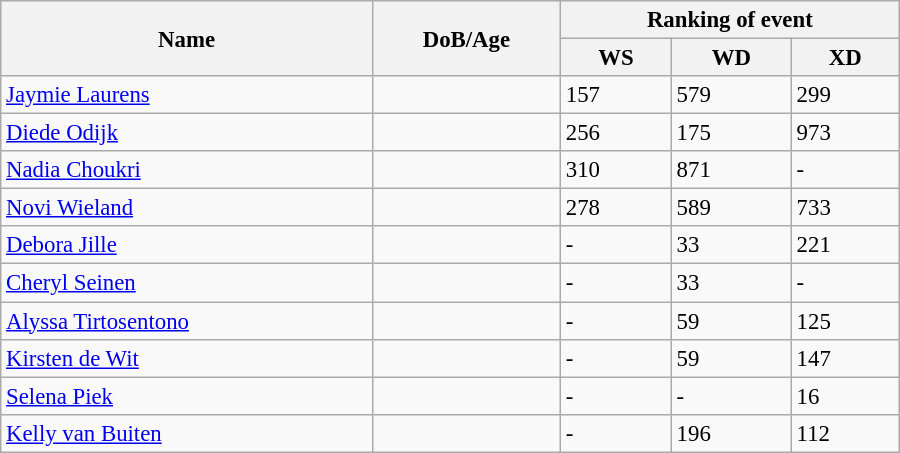<table class="wikitable" style="width:600px; font-size:95%;">
<tr>
<th rowspan="2" align="left">Name</th>
<th rowspan="2" align="left">DoB/Age</th>
<th colspan="3" align="center">Ranking of event</th>
</tr>
<tr>
<th align="center">WS</th>
<th align="center">WD</th>
<th align="center">XD</th>
</tr>
<tr>
<td><a href='#'>Jaymie Laurens</a></td>
<td></td>
<td>157</td>
<td>579</td>
<td>299</td>
</tr>
<tr>
<td><a href='#'>Diede Odijk</a></td>
<td></td>
<td>256</td>
<td>175</td>
<td>973</td>
</tr>
<tr>
<td><a href='#'>Nadia Choukri</a></td>
<td></td>
<td>310</td>
<td>871</td>
<td>-</td>
</tr>
<tr>
<td><a href='#'>Novi Wieland</a></td>
<td></td>
<td>278</td>
<td>589</td>
<td>733</td>
</tr>
<tr>
<td><a href='#'>Debora Jille</a></td>
<td></td>
<td>-</td>
<td>33</td>
<td>221</td>
</tr>
<tr>
<td><a href='#'>Cheryl Seinen</a></td>
<td></td>
<td>-</td>
<td>33</td>
<td>-</td>
</tr>
<tr>
<td><a href='#'>Alyssa Tirtosentono</a></td>
<td></td>
<td>-</td>
<td>59</td>
<td>125</td>
</tr>
<tr>
<td><a href='#'>Kirsten de Wit</a></td>
<td></td>
<td>-</td>
<td>59</td>
<td>147</td>
</tr>
<tr>
<td><a href='#'>Selena Piek</a></td>
<td></td>
<td>-</td>
<td>-</td>
<td>16</td>
</tr>
<tr>
<td><a href='#'>Kelly van Buiten</a></td>
<td></td>
<td>-</td>
<td>196</td>
<td>112</td>
</tr>
</table>
